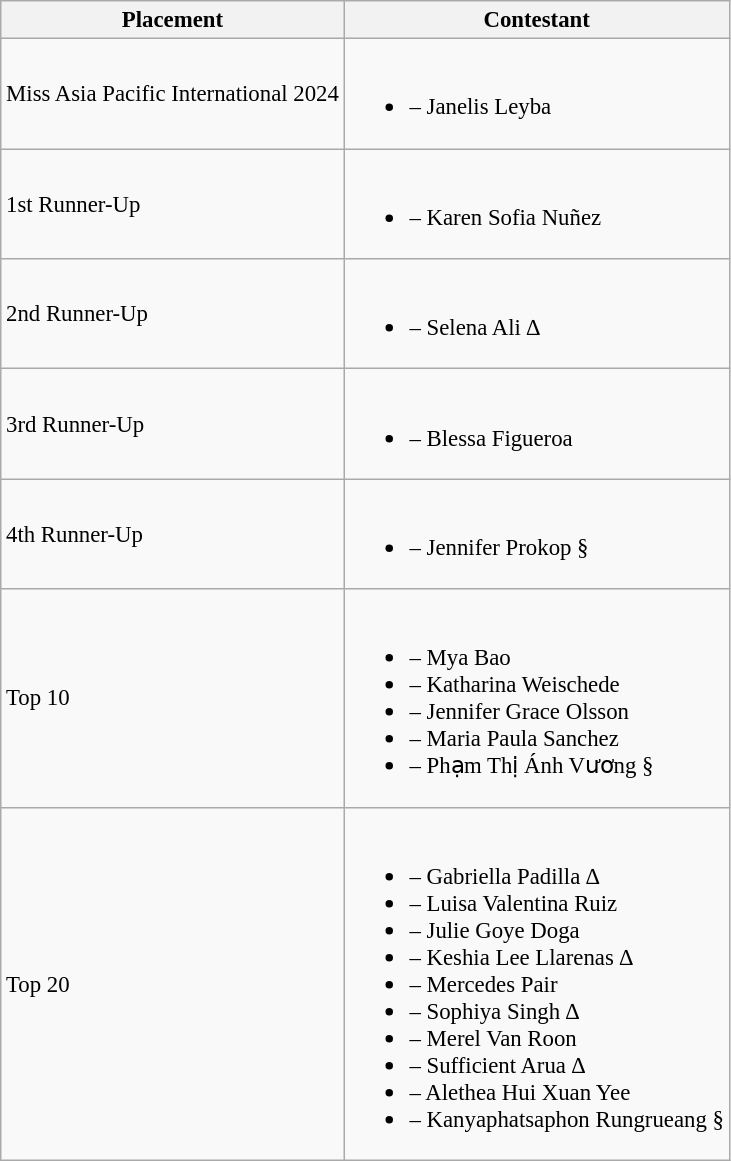<table class="wikitable sortable" style="font-size: 95%;">
<tr>
<th>Placement</th>
<th>Contestant</th>
</tr>
<tr>
<td>Miss Asia Pacific International 2024</td>
<td><br><ul><li> – Janelis Leyba</li></ul></td>
</tr>
<tr>
<td>1st Runner-Up</td>
<td><br><ul><li> – Karen Sofia Nuñez</li></ul></td>
</tr>
<tr>
<td>2nd Runner-Up</td>
<td><br><ul><li> – Selena Ali ∆</li></ul></td>
</tr>
<tr>
<td>3rd Runner-Up</td>
<td><br><ul><li> – Blessa Figueroa</li></ul></td>
</tr>
<tr>
<td>4th Runner-Up</td>
<td><br><ul><li> – Jennifer Prokop §</li></ul></td>
</tr>
<tr>
<td>Top 10</td>
<td><br><ul><li> – Mya Bao</li><li> – Katharina Weischede</li><li> – Jennifer Grace Olsson</li><li> – Maria Paula Sanchez</li><li> – Phạm Thị Ánh Vương §</li></ul></td>
</tr>
<tr>
<td>Top 20</td>
<td><br><ul><li> – Gabriella Padilla ∆</li><li> – Luisa Valentina Ruiz</li><li> – Julie Goye Doga</li><li> – Keshia Lee Llarenas ∆</li><li> – Mercedes Pair</li><li> – Sophiya Singh ∆</li><li> – Merel Van Roon</li><li> – Sufficient Arua ∆</li><li> – Alethea Hui Xuan Yee</li><li> – Kanyaphatsaphon Rungrueang §</li></ul></td>
</tr>
</table>
